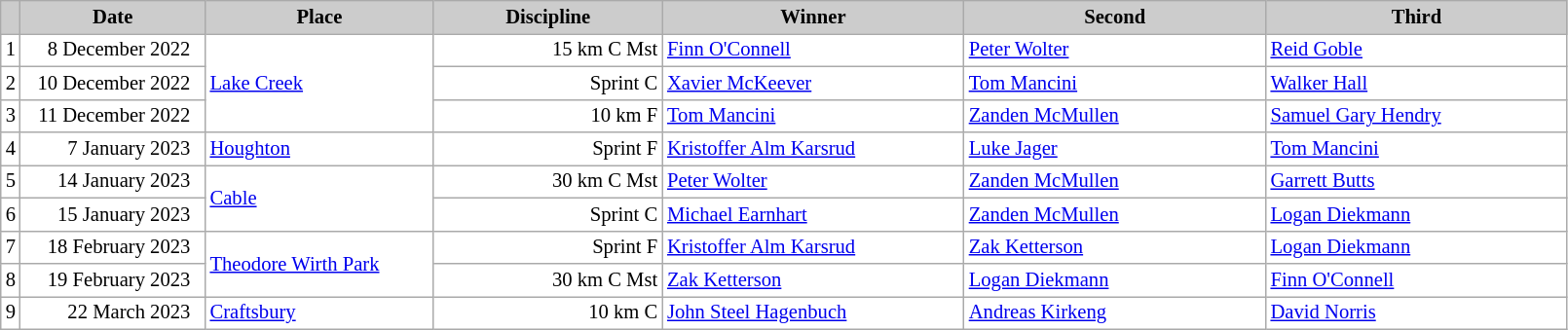<table class="wikitable plainrowheaders" style="background:#fff; font-size:86%; line-height:16px; border:grey solid 1px; border-collapse:collapse;">
<tr style="background:#ccc; text-align:center;">
<th scope="col" style="background:#ccc; width=30 px;"></th>
<th scope="col" style="background:#ccc; width:120px;">Date</th>
<th scope="col" style="background:#ccc; width:150px;">Place</th>
<th scope="col" style="background:#ccc; width:150px;">Discipline</th>
<th scope="col" style="background:#ccc; width:200px;">Winner</th>
<th scope="col" style="background:#ccc; width:200px;">Second</th>
<th scope="col" style="background:#ccc; width:200px;">Third</th>
</tr>
<tr>
<td align=center>1</td>
<td align=right>8 December 2022  </td>
<td rowspan=3> <a href='#'>Lake Creek</a></td>
<td align=right>15 km C Mst</td>
<td> <a href='#'>Finn O'Connell</a></td>
<td> <a href='#'>Peter Wolter</a></td>
<td> <a href='#'>Reid Goble</a></td>
</tr>
<tr>
<td align=center>2</td>
<td align=right>10 December 2022  </td>
<td align=right>Sprint C</td>
<td> <a href='#'>Xavier McKeever</a></td>
<td> <a href='#'>Tom Mancini</a></td>
<td> <a href='#'>Walker Hall</a></td>
</tr>
<tr>
<td align=center>3</td>
<td align=right>11 December 2022  </td>
<td align=right>10 km F</td>
<td> <a href='#'>Tom Mancini</a></td>
<td> <a href='#'>Zanden McMullen</a></td>
<td> <a href='#'>Samuel Gary Hendry</a></td>
</tr>
<tr>
<td align=center>4</td>
<td align=right>7 January 2023  </td>
<td> <a href='#'>Houghton</a></td>
<td align=right>Sprint F</td>
<td> <a href='#'>Kristoffer Alm Karsrud</a></td>
<td> <a href='#'>Luke Jager</a></td>
<td> <a href='#'>Tom Mancini</a></td>
</tr>
<tr>
<td align=center>5</td>
<td align=right>14 January 2023  </td>
<td rowspan=2> <a href='#'>Cable</a></td>
<td align=right>30 km C Mst</td>
<td> <a href='#'>Peter Wolter</a></td>
<td> <a href='#'>Zanden McMullen</a></td>
<td> <a href='#'>Garrett Butts</a></td>
</tr>
<tr>
<td align=center>6</td>
<td align=right>15 January 2023  </td>
<td align=right>Sprint C</td>
<td> <a href='#'>Michael Earnhart</a></td>
<td> <a href='#'>Zanden McMullen</a></td>
<td> <a href='#'>Logan Diekmann</a></td>
</tr>
<tr>
<td align=center>7</td>
<td align=right>18 February 2023  </td>
<td rowspan=2> <a href='#'>Theodore Wirth Park</a></td>
<td align=right>Sprint F</td>
<td> <a href='#'>Kristoffer Alm Karsrud</a></td>
<td> <a href='#'>Zak Ketterson</a></td>
<td> <a href='#'>Logan Diekmann</a></td>
</tr>
<tr>
<td align=center>8</td>
<td align=right>19 February 2023  </td>
<td align=right>30 km C Mst</td>
<td> <a href='#'>Zak Ketterson</a></td>
<td> <a href='#'>Logan Diekmann</a></td>
<td> <a href='#'>Finn O'Connell</a></td>
</tr>
<tr>
<td align=center>9</td>
<td align=right>22 March 2023  </td>
<td> <a href='#'>Craftsbury</a></td>
<td align=right>10 km C</td>
<td> <a href='#'>John Steel Hagenbuch</a></td>
<td> <a href='#'>Andreas Kirkeng</a></td>
<td> <a href='#'>David Norris</a></td>
</tr>
</table>
